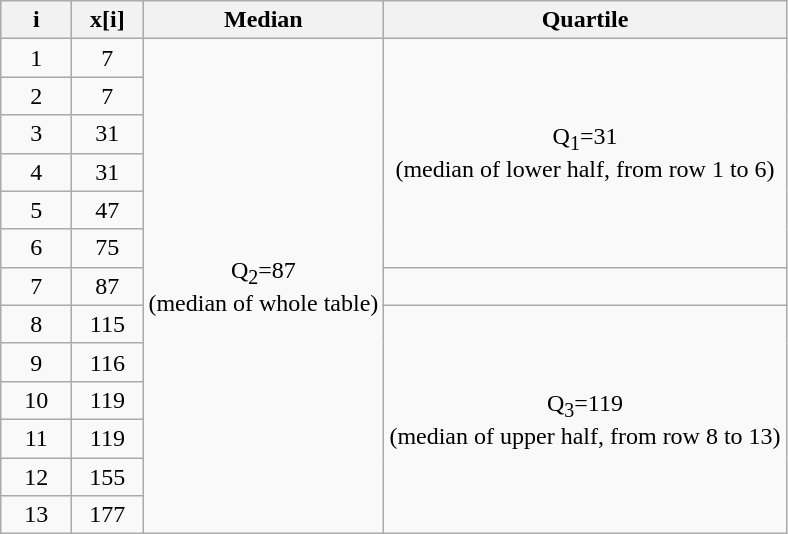<table class="wikitable" style="text-align:center;">
<tr>
<th width="40px">i</th>
<th width="40px">x[i]</th>
<th>Median</th>
<th>Quartile</th>
</tr>
<tr>
<td>1</td>
<td>7</td>
<td rowspan="14">Q<sub>2</sub>=87<br> (median of whole table)</td>
<td rowspan="6">Q<sub>1</sub>=31<br> (median of lower half, from row 1 to 6)</td>
</tr>
<tr>
<td>2</td>
<td>7</td>
</tr>
<tr>
<td>3</td>
<td>31</td>
</tr>
<tr>
<td>4</td>
<td>31</td>
</tr>
<tr>
<td>5</td>
<td>47</td>
</tr>
<tr>
<td>6</td>
<td>75</td>
</tr>
<tr>
<td>7</td>
<td>87</td>
<td></td>
</tr>
<tr>
<td>8</td>
<td>115</td>
<td rowspan="6">Q<sub>3</sub>=119<br> (median of upper half, from row 8 to 13)</td>
</tr>
<tr>
<td>9</td>
<td>116</td>
</tr>
<tr>
<td>10</td>
<td>119</td>
</tr>
<tr>
<td>11</td>
<td>119</td>
</tr>
<tr>
<td>12</td>
<td>155</td>
</tr>
<tr>
<td>13</td>
<td>177</td>
</tr>
</table>
